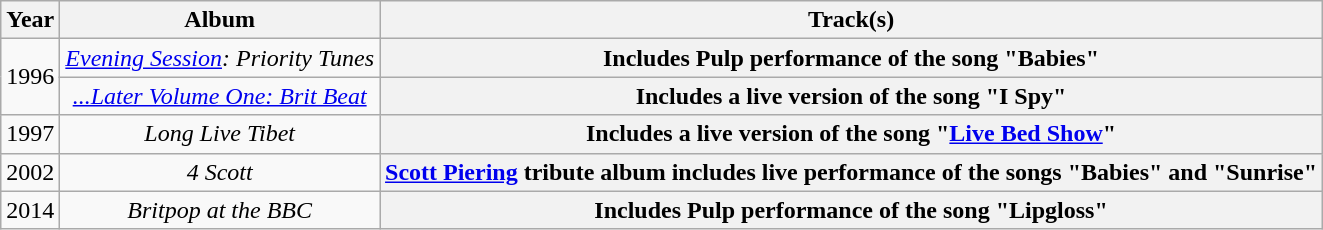<table class="wikitable plainrowheaders" style="text-align:center;" border="1">
<tr>
<th scope="col">Year</th>
<th scope="col">Album</th>
<th scope="col">Track(s)</th>
</tr>
<tr>
<td rowspan="2">1996</td>
<td><em><a href='#'>Evening Session</a>: Priority Tunes</em></td>
<th scope="row">Includes Pulp performance of the song "Babies"</th>
</tr>
<tr>
<td><em><a href='#'>...Later Volume One: Brit Beat</a></em></td>
<th scope="row">Includes a live version of the song "I Spy"</th>
</tr>
<tr>
<td>1997</td>
<td><em>Long Live Tibet</em></td>
<th scope="row">Includes a live version of the song "<a href='#'>Live Bed Show</a>"</th>
</tr>
<tr>
<td>2002</td>
<td><em>4 Scott</em></td>
<th scope="row"><a href='#'>Scott Piering</a> tribute album includes live performance of the songs "Babies" and "Sunrise"</th>
</tr>
<tr>
<td>2014</td>
<td><em>Britpop at the BBC</em></td>
<th scope="row">Includes Pulp performance of the song "Lipgloss"</th>
</tr>
</table>
